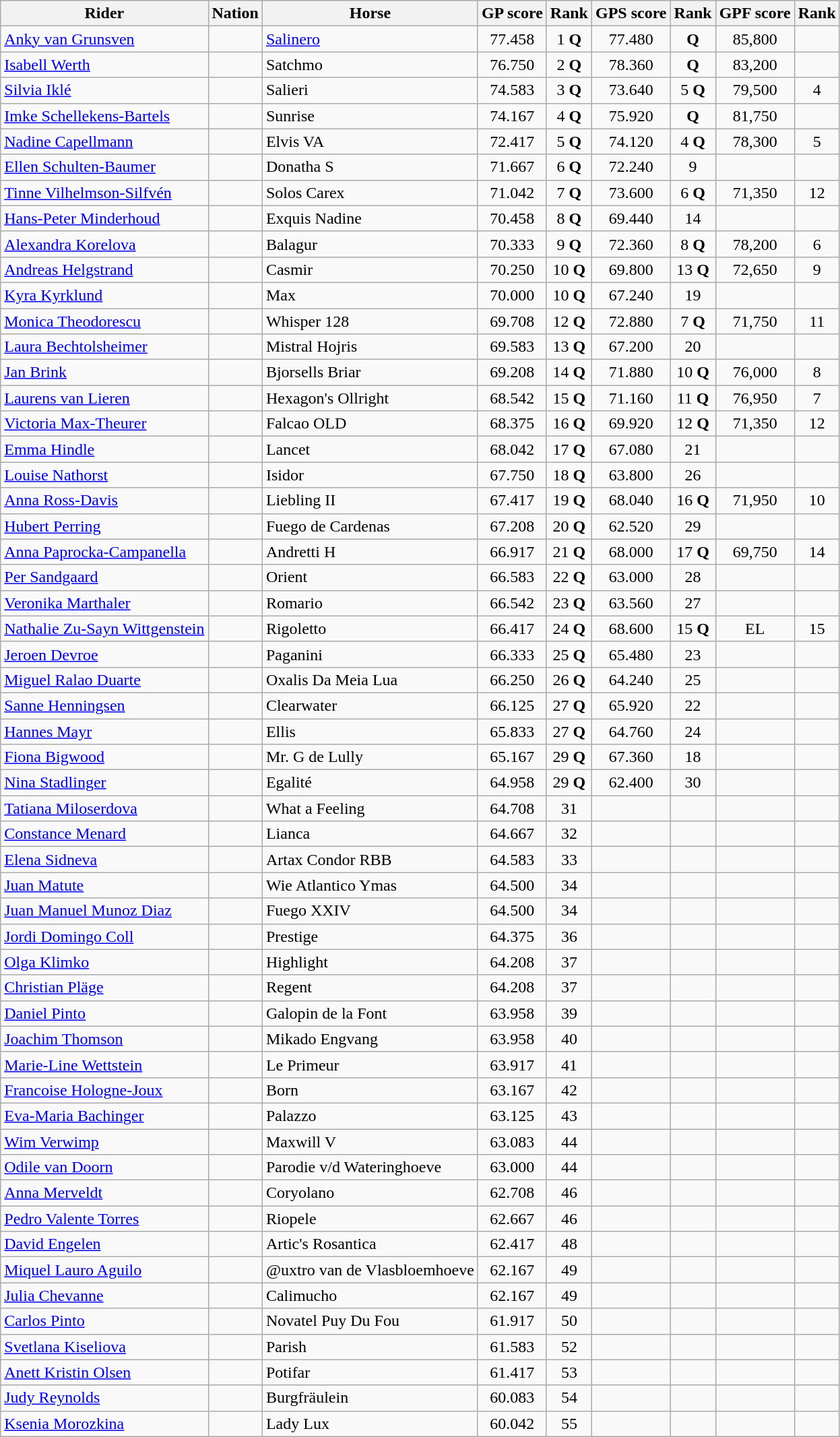<table class="wikitable sortable" style="text-align:center">
<tr>
<th>Rider</th>
<th>Nation</th>
<th>Horse</th>
<th>GP score</th>
<th>Rank</th>
<th>GPS score</th>
<th>Rank</th>
<th>GPF score</th>
<th>Rank</th>
</tr>
<tr>
<td align=left><a href='#'>Anky van Grunsven</a></td>
<td align=left></td>
<td align=left><a href='#'>Salinero</a></td>
<td>77.458</td>
<td>1 <strong>Q</strong></td>
<td>77.480</td>
<td> <strong>Q</strong></td>
<td>85,800</td>
<td></td>
</tr>
<tr>
<td align=left><a href='#'>Isabell Werth</a></td>
<td align=left></td>
<td align=left>Satchmo</td>
<td>76.750</td>
<td>2 <strong>Q</strong></td>
<td>78.360</td>
<td> <strong>Q</strong></td>
<td>83,200</td>
<td></td>
</tr>
<tr>
<td align=left><a href='#'>Silvia Iklé</a></td>
<td align=left></td>
<td align=left>Salieri</td>
<td>74.583</td>
<td>3 <strong>Q</strong></td>
<td>73.640</td>
<td>5 <strong>Q</strong></td>
<td>79,500</td>
<td>4</td>
</tr>
<tr>
<td align=left><a href='#'>Imke Schellekens-Bartels</a></td>
<td align=left></td>
<td align=left>Sunrise</td>
<td>74.167</td>
<td>4 <strong>Q</strong></td>
<td>75.920</td>
<td> <strong>Q</strong></td>
<td>81,750</td>
<td></td>
</tr>
<tr>
<td align=left><a href='#'>Nadine Capellmann</a></td>
<td align=left></td>
<td align=left>Elvis VA</td>
<td>72.417</td>
<td>5 <strong>Q</strong></td>
<td>74.120</td>
<td>4 <strong>Q</strong></td>
<td>78,300</td>
<td>5</td>
</tr>
<tr>
<td align=left><a href='#'>Ellen Schulten-Baumer</a></td>
<td align=left></td>
<td align=left>Donatha S</td>
<td>71.667</td>
<td>6 <strong>Q</strong></td>
<td>72.240</td>
<td>9</td>
<td></td>
<td></td>
</tr>
<tr>
<td align=left><a href='#'>Tinne Vilhelmson-Silfvén</a></td>
<td align=left></td>
<td align=left>Solos Carex</td>
<td>71.042</td>
<td>7 <strong>Q</strong></td>
<td>73.600</td>
<td>6 <strong>Q</strong></td>
<td>71,350</td>
<td>12</td>
</tr>
<tr>
<td align=left><a href='#'>Hans-Peter Minderhoud</a></td>
<td align=left></td>
<td align=left>Exquis Nadine</td>
<td>70.458</td>
<td>8 <strong>Q</strong></td>
<td>69.440</td>
<td>14</td>
<td></td>
<td></td>
</tr>
<tr>
<td align=left><a href='#'>Alexandra Korelova</a></td>
<td align=left></td>
<td align=left>Balagur</td>
<td>70.333</td>
<td>9 <strong>Q</strong></td>
<td>72.360</td>
<td>8 <strong>Q</strong></td>
<td>78,200</td>
<td>6</td>
</tr>
<tr>
<td align=left><a href='#'>Andreas Helgstrand</a></td>
<td align=left></td>
<td align=left>Casmir</td>
<td>70.250</td>
<td>10 <strong>Q</strong></td>
<td>69.800</td>
<td>13 <strong>Q</strong></td>
<td>72,650</td>
<td>9</td>
</tr>
<tr>
<td align=left><a href='#'>Kyra Kyrklund</a></td>
<td align=left></td>
<td align=left>Max</td>
<td>70.000</td>
<td>10 <strong>Q</strong></td>
<td>67.240</td>
<td>19</td>
<td></td>
<td></td>
</tr>
<tr>
<td align=left><a href='#'>Monica Theodorescu</a></td>
<td align=left></td>
<td align=left>Whisper 128</td>
<td>69.708</td>
<td>12 <strong>Q</strong></td>
<td>72.880</td>
<td>7 <strong>Q</strong></td>
<td>71,750</td>
<td>11</td>
</tr>
<tr>
<td align=left><a href='#'>Laura Bechtolsheimer</a></td>
<td align=left></td>
<td align=left>Mistral Hojris</td>
<td>69.583</td>
<td>13 <strong>Q</strong></td>
<td>67.200</td>
<td>20</td>
<td></td>
<td></td>
</tr>
<tr>
<td align=left><a href='#'>Jan Brink</a></td>
<td align=left></td>
<td align=left>Bjorsells Briar</td>
<td>69.208</td>
<td>14 <strong>Q</strong></td>
<td>71.880</td>
<td>10 <strong>Q</strong></td>
<td>76,000</td>
<td>8</td>
</tr>
<tr>
<td align=left><a href='#'>Laurens van Lieren</a></td>
<td align=left></td>
<td align=left>Hexagon's Ollright</td>
<td>68.542</td>
<td>15 <strong>Q</strong></td>
<td>71.160</td>
<td>11 <strong>Q</strong></td>
<td>76,950</td>
<td>7</td>
</tr>
<tr>
<td align=left><a href='#'>Victoria Max-Theurer</a></td>
<td align=left></td>
<td align=left>Falcao OLD</td>
<td>68.375</td>
<td>16 <strong>Q</strong></td>
<td>69.920</td>
<td>12 <strong>Q</strong></td>
<td>71,350</td>
<td>12</td>
</tr>
<tr>
<td align=left><a href='#'>Emma Hindle</a></td>
<td align=left></td>
<td align=left>Lancet</td>
<td>68.042</td>
<td>17 <strong>Q</strong></td>
<td>67.080</td>
<td>21</td>
<td></td>
<td></td>
</tr>
<tr>
<td align=left><a href='#'>Louise Nathorst</a></td>
<td align=left></td>
<td align=left>Isidor</td>
<td>67.750</td>
<td>18 <strong>Q</strong></td>
<td>63.800</td>
<td>26</td>
<td></td>
<td></td>
</tr>
<tr>
<td align=left><a href='#'>Anna Ross-Davis</a></td>
<td align=left></td>
<td align=left>Liebling II</td>
<td>67.417</td>
<td>19 <strong>Q</strong></td>
<td>68.040</td>
<td>16 <strong>Q</strong></td>
<td>71,950</td>
<td>10</td>
</tr>
<tr>
<td align=left><a href='#'>Hubert Perring</a></td>
<td align=left></td>
<td align=left>Fuego de Cardenas</td>
<td>67.208</td>
<td>20 <strong>Q</strong></td>
<td>62.520</td>
<td>29</td>
<td></td>
<td></td>
</tr>
<tr>
<td align=left><a href='#'>Anna Paprocka-Campanella</a></td>
<td align=left></td>
<td align=left>Andretti H</td>
<td>66.917</td>
<td>21 <strong>Q</strong></td>
<td>68.000</td>
<td>17 <strong>Q</strong></td>
<td>69,750</td>
<td>14</td>
</tr>
<tr>
<td align=left><a href='#'>Per Sandgaard</a></td>
<td align=left></td>
<td align=left>Orient</td>
<td>66.583</td>
<td>22 <strong>Q</strong></td>
<td>63.000</td>
<td>28</td>
<td></td>
<td></td>
</tr>
<tr>
<td align=left><a href='#'>Veronika Marthaler</a></td>
<td align=left></td>
<td align=left>Romario</td>
<td>66.542</td>
<td>23 <strong>Q</strong></td>
<td>63.560</td>
<td>27</td>
<td></td>
<td></td>
</tr>
<tr>
<td align=left><a href='#'>Nathalie Zu-Sayn Wittgenstein</a></td>
<td align=left></td>
<td align=left>Rigoletto</td>
<td>66.417</td>
<td>24 <strong>Q</strong></td>
<td>68.600</td>
<td>15 <strong>Q</strong></td>
<td>EL</td>
<td>15</td>
</tr>
<tr>
<td align=left><a href='#'>Jeroen Devroe</a></td>
<td align=left></td>
<td align=left>Paganini</td>
<td>66.333</td>
<td>25 <strong>Q</strong></td>
<td>65.480</td>
<td>23</td>
<td></td>
<td></td>
</tr>
<tr>
<td align=left><a href='#'>Miguel Ralao Duarte</a></td>
<td align=left></td>
<td align=left>Oxalis Da Meia Lua</td>
<td>66.250</td>
<td>26 <strong>Q</strong></td>
<td>64.240</td>
<td>25</td>
<td></td>
<td></td>
</tr>
<tr>
<td align=left><a href='#'>Sanne Henningsen</a></td>
<td align=left></td>
<td align=left>Clearwater</td>
<td>66.125</td>
<td>27 <strong>Q</strong></td>
<td>65.920</td>
<td>22</td>
<td></td>
<td></td>
</tr>
<tr>
<td align=left><a href='#'>Hannes Mayr</a></td>
<td align=left></td>
<td align=left>Ellis</td>
<td>65.833</td>
<td>27 <strong>Q</strong></td>
<td>64.760</td>
<td>24</td>
<td></td>
<td></td>
</tr>
<tr>
<td align=left><a href='#'>Fiona Bigwood</a></td>
<td align=left></td>
<td align=left>Mr. G de Lully</td>
<td>65.167</td>
<td>29 <strong>Q</strong></td>
<td>67.360</td>
<td>18</td>
<td></td>
<td></td>
</tr>
<tr>
<td align=left><a href='#'>Nina Stadlinger</a></td>
<td align=left></td>
<td align=left>Egalité</td>
<td>64.958</td>
<td>29 <strong>Q</strong></td>
<td>62.400</td>
<td>30</td>
<td></td>
<td></td>
</tr>
<tr>
<td align=left><a href='#'>Tatiana Miloserdova</a></td>
<td align=left></td>
<td align=left>What a Feeling</td>
<td>64.708</td>
<td>31</td>
<td></td>
<td></td>
<td></td>
<td></td>
</tr>
<tr>
<td align=left><a href='#'>Constance Menard</a></td>
<td align=left></td>
<td align=left>Lianca</td>
<td>64.667</td>
<td>32</td>
<td></td>
<td></td>
<td></td>
<td></td>
</tr>
<tr>
<td align=left><a href='#'>Elena Sidneva</a></td>
<td align=left></td>
<td align=left>Artax Condor RBB</td>
<td>64.583</td>
<td>33</td>
<td></td>
<td></td>
<td></td>
<td></td>
</tr>
<tr>
<td align=left><a href='#'>Juan Matute</a></td>
<td align=left></td>
<td align=left>Wie Atlantico Ymas</td>
<td>64.500</td>
<td>34</td>
<td></td>
<td></td>
<td></td>
<td></td>
</tr>
<tr>
<td align=left><a href='#'>Juan Manuel Munoz Diaz</a></td>
<td align=left></td>
<td align=left>Fuego XXIV</td>
<td>64.500</td>
<td>34</td>
<td></td>
<td></td>
<td></td>
<td></td>
</tr>
<tr>
<td align=left><a href='#'>Jordi Domingo Coll</a></td>
<td align=left></td>
<td align=left>Prestige</td>
<td>64.375</td>
<td>36</td>
<td></td>
<td></td>
<td></td>
<td></td>
</tr>
<tr>
<td align=left><a href='#'>Olga Klimko</a></td>
<td align=left></td>
<td align=left>Highlight</td>
<td>64.208</td>
<td>37</td>
<td></td>
<td></td>
<td></td>
<td></td>
</tr>
<tr>
<td align=left><a href='#'>Christian Pläge</a></td>
<td align=left></td>
<td align=left>Regent</td>
<td>64.208</td>
<td>37</td>
<td></td>
<td></td>
<td></td>
<td></td>
</tr>
<tr>
<td align=left><a href='#'>Daniel Pinto</a></td>
<td align=left></td>
<td align=left>Galopin de la Font</td>
<td>63.958</td>
<td>39</td>
<td></td>
<td></td>
<td></td>
<td></td>
</tr>
<tr>
<td align=left><a href='#'>Joachim Thomson</a></td>
<td align=left></td>
<td align=left>Mikado Engvang</td>
<td>63.958</td>
<td>40</td>
<td></td>
<td></td>
<td></td>
<td></td>
</tr>
<tr>
<td align=left><a href='#'>Marie-Line Wettstein</a></td>
<td align=left></td>
<td align=left>Le Primeur</td>
<td>63.917</td>
<td>41</td>
<td></td>
<td></td>
<td></td>
<td></td>
</tr>
<tr>
<td align=left><a href='#'>Francoise Hologne-Joux</a></td>
<td align=left></td>
<td align=left>Born</td>
<td>63.167</td>
<td>42</td>
<td></td>
<td></td>
<td></td>
<td></td>
</tr>
<tr>
<td align=left><a href='#'>Eva-Maria Bachinger</a></td>
<td align=left></td>
<td align=left>Palazzo</td>
<td>63.125</td>
<td>43</td>
<td></td>
<td></td>
<td></td>
<td></td>
</tr>
<tr>
<td align=left><a href='#'>Wim Verwimp</a></td>
<td align=left></td>
<td align=left>Maxwill V</td>
<td>63.083</td>
<td>44</td>
<td></td>
<td></td>
<td></td>
<td></td>
</tr>
<tr>
<td align=left><a href='#'>Odile van Doorn</a></td>
<td align=left></td>
<td align=left>Parodie v/d Wateringhoeve</td>
<td>63.000</td>
<td>44</td>
<td></td>
<td></td>
<td></td>
<td></td>
</tr>
<tr>
<td align=left><a href='#'>Anna Merveldt</a></td>
<td align=left></td>
<td align=left>Coryolano</td>
<td>62.708</td>
<td>46</td>
<td></td>
<td></td>
<td></td>
<td></td>
</tr>
<tr>
<td align=left><a href='#'>Pedro Valente Torres</a></td>
<td align=left></td>
<td align=left>Riopele</td>
<td>62.667</td>
<td>46</td>
<td></td>
<td></td>
<td></td>
<td></td>
</tr>
<tr>
<td align=left><a href='#'>David Engelen</a></td>
<td align=left></td>
<td align=left>Artic's Rosantica</td>
<td>62.417</td>
<td>48</td>
<td></td>
<td></td>
<td></td>
<td></td>
</tr>
<tr>
<td align=left><a href='#'>Miquel Lauro Aguilo</a></td>
<td align=left></td>
<td align=left>@uxtro van de Vlasbloemhoeve</td>
<td>62.167</td>
<td>49</td>
<td></td>
<td></td>
<td></td>
<td></td>
</tr>
<tr>
<td align=left><a href='#'>Julia Chevanne</a></td>
<td align=left></td>
<td align=left>Calimucho</td>
<td>62.167</td>
<td>49</td>
<td></td>
<td></td>
<td></td>
<td></td>
</tr>
<tr>
<td align=left><a href='#'>Carlos Pinto</a></td>
<td align=left></td>
<td align=left>Novatel Puy Du Fou</td>
<td>61.917</td>
<td>50</td>
<td></td>
<td></td>
<td></td>
<td></td>
</tr>
<tr>
<td align=left><a href='#'>Svetlana Kiseliova</a></td>
<td align=left></td>
<td align=left>Parish</td>
<td>61.583</td>
<td>52</td>
<td></td>
<td></td>
<td></td>
<td></td>
</tr>
<tr>
<td align=left><a href='#'>Anett Kristin Olsen</a></td>
<td align=left></td>
<td align=left>Potifar</td>
<td>61.417</td>
<td>53</td>
<td></td>
<td></td>
<td></td>
<td></td>
</tr>
<tr>
<td align=left><a href='#'>Judy Reynolds</a></td>
<td align=left></td>
<td align=left>Burgfräulein</td>
<td>60.083</td>
<td>54</td>
<td></td>
<td></td>
<td></td>
<td></td>
</tr>
<tr>
<td align=left><a href='#'>Ksenia Morozkina</a></td>
<td align=left></td>
<td align=left>Lady Lux</td>
<td>60.042</td>
<td>55</td>
<td></td>
<td></td>
<td></td>
<td></td>
</tr>
</table>
